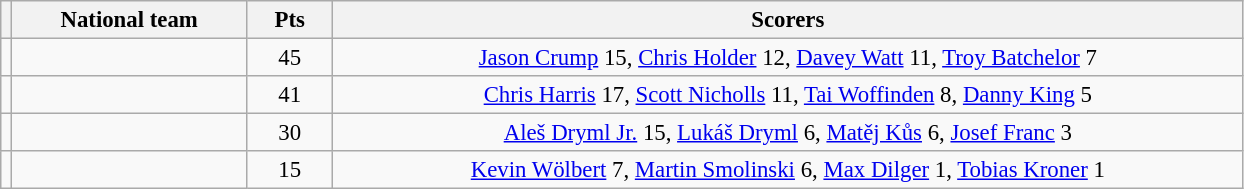<table class=wikitable style="font-size: 95%">
<tr>
<th></th>
<th width=150>National team</th>
<th width=50>Pts</th>
<th width=600>Scorers</th>
</tr>
<tr align=center >
<td></td>
<td align=left></td>
<td>45</td>
<td><a href='#'>Jason Crump</a> 15, <a href='#'>Chris Holder</a> 12, <a href='#'>Davey Watt</a> 11, <a href='#'>Troy Batchelor</a> 7</td>
</tr>
<tr align=center>
<td></td>
<td align=left></td>
<td>41</td>
<td><a href='#'>Chris Harris</a> 17, <a href='#'>Scott Nicholls</a> 11, <a href='#'>Tai Woffinden</a> 8, <a href='#'>Danny King</a> 5</td>
</tr>
<tr align=center>
<td></td>
<td align=left></td>
<td>30</td>
<td><a href='#'>Aleš Dryml Jr.</a> 15, <a href='#'>Lukáš Dryml</a> 6, <a href='#'>Matěj Kůs</a> 6, <a href='#'>Josef Franc</a> 3</td>
</tr>
<tr align=center>
<td></td>
<td align=left></td>
<td>15</td>
<td><a href='#'>Kevin Wölbert</a> 7, <a href='#'>Martin Smolinski</a> 6, <a href='#'>Max Dilger</a> 1, <a href='#'>Tobias Kroner</a> 1</td>
</tr>
</table>
